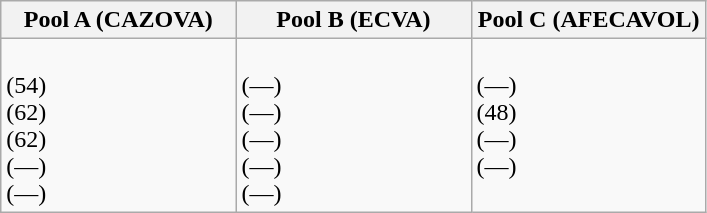<table class="wikitable">
<tr>
<th width=33%>Pool A (CAZOVA)</th>
<th width=33%>Pool B (ECVA)</th>
<th width=33%>Pool C (AFECAVOL)</th>
</tr>
<tr>
<td><br> (54)<br>
 (62)<br>
 (62)<br>
 (—)<br>
 (—)</td>
<td><br> (—)<br>
 (—)<br>
 (—)<br>
 (—)<br>
 (—)</td>
<td valign=top><br> (—)<br>
 (48)<br>
 (—)<br>
 (—)</td>
</tr>
</table>
